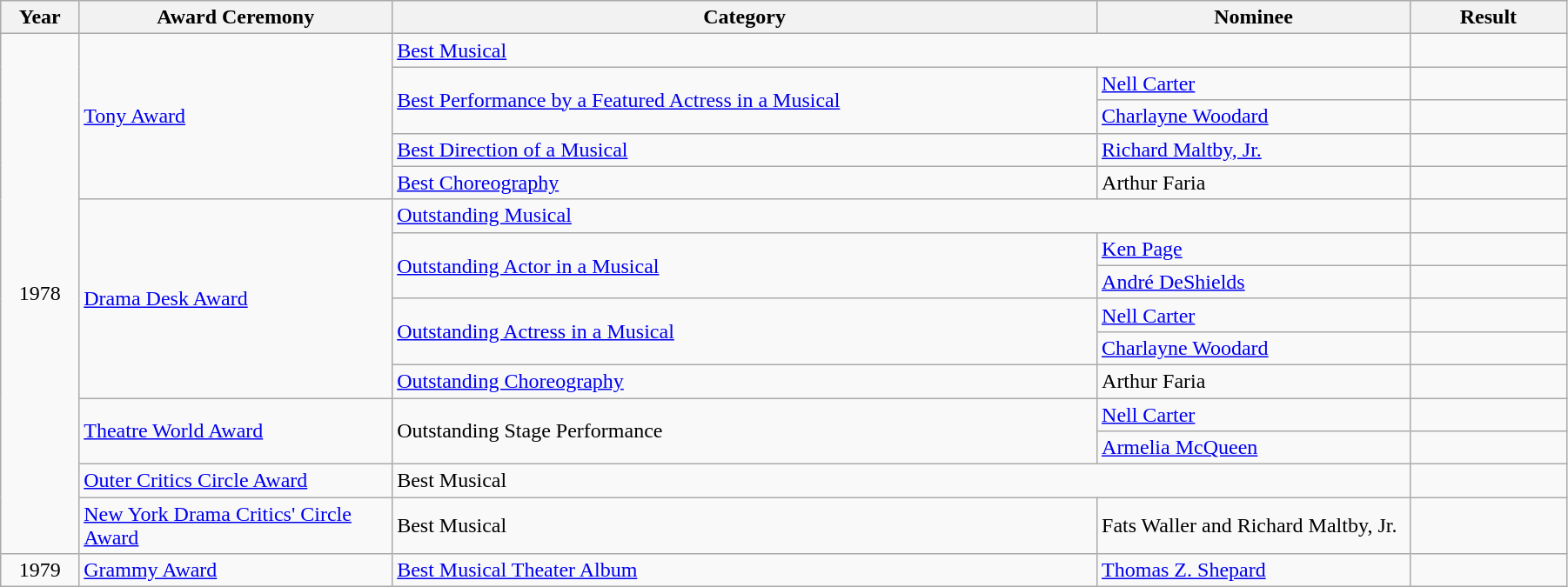<table class="wikitable" width="95%">
<tr>
<th width="5%">Year</th>
<th width="20%">Award Ceremony</th>
<th width="45%">Category</th>
<th width="20%">Nominee</th>
<th width="10%">Result</th>
</tr>
<tr>
<td rowspan="15" align="center">1978</td>
<td rowspan="5"><a href='#'>Tony Award</a></td>
<td colspan="2"><a href='#'>Best Musical</a></td>
<td></td>
</tr>
<tr>
<td rowspan="2"><a href='#'>Best Performance by a Featured Actress in a Musical</a></td>
<td><a href='#'>Nell Carter</a></td>
<td></td>
</tr>
<tr>
<td><a href='#'>Charlayne Woodard</a></td>
<td></td>
</tr>
<tr>
<td><a href='#'>Best Direction of a Musical</a></td>
<td><a href='#'>Richard Maltby, Jr.</a></td>
<td></td>
</tr>
<tr>
<td><a href='#'>Best Choreography</a></td>
<td>Arthur Faria</td>
<td></td>
</tr>
<tr>
<td rowspan="6"><a href='#'>Drama Desk Award</a></td>
<td colspan="2"><a href='#'>Outstanding Musical</a></td>
<td></td>
</tr>
<tr>
<td rowspan="2"><a href='#'>Outstanding Actor in a Musical</a></td>
<td><a href='#'>Ken Page</a></td>
<td></td>
</tr>
<tr>
<td><a href='#'>André DeShields</a></td>
<td></td>
</tr>
<tr>
<td rowspan="2"><a href='#'>Outstanding Actress in a Musical</a></td>
<td><a href='#'>Nell Carter</a></td>
<td></td>
</tr>
<tr>
<td><a href='#'>Charlayne Woodard</a></td>
<td></td>
</tr>
<tr>
<td><a href='#'>Outstanding Choreography</a></td>
<td>Arthur Faria</td>
<td></td>
</tr>
<tr>
<td rowspan="2"><a href='#'>Theatre World Award</a></td>
<td rowspan="2">Outstanding Stage Performance</td>
<td><a href='#'>Nell Carter</a></td>
<td></td>
</tr>
<tr>
<td><a href='#'>Armelia McQueen</a></td>
<td></td>
</tr>
<tr>
<td><a href='#'>Outer Critics Circle Award</a></td>
<td colspan="2">Best Musical</td>
<td></td>
</tr>
<tr>
<td><a href='#'>New York Drama Critics' Circle Award</a></td>
<td>Best Musical</td>
<td>Fats Waller and Richard Maltby, Jr.</td>
<td></td>
</tr>
<tr>
<td rowspan="1" align="center">1979</td>
<td rowspan="6"><a href='#'>Grammy Award</a></td>
<td><a href='#'>Best Musical Theater Album</a></td>
<td><a href='#'>Thomas Z. Shepard</a></td>
<td></td>
</tr>
</table>
